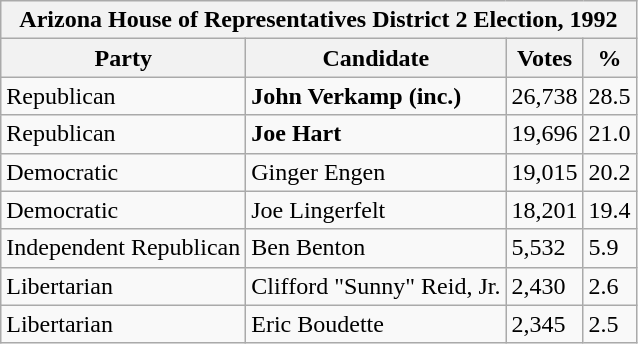<table class="wikitable">
<tr>
<th colspan="4">Arizona House of Representatives District 2 Election, 1992</th>
</tr>
<tr>
<th>Party</th>
<th>Candidate</th>
<th>Votes</th>
<th>%</th>
</tr>
<tr>
<td>Republican</td>
<td><strong>John Verkamp (inc.)</strong></td>
<td>26,738</td>
<td>28.5</td>
</tr>
<tr>
<td>Republican</td>
<td><strong>Joe Hart</strong></td>
<td>19,696</td>
<td>21.0</td>
</tr>
<tr>
<td>Democratic</td>
<td>Ginger Engen</td>
<td>19,015</td>
<td>20.2</td>
</tr>
<tr>
<td>Democratic</td>
<td>Joe Lingerfelt</td>
<td>18,201</td>
<td>19.4</td>
</tr>
<tr>
<td>Independent Republican</td>
<td>Ben Benton</td>
<td>5,532</td>
<td>5.9</td>
</tr>
<tr>
<td>Libertarian</td>
<td>Clifford "Sunny" Reid, Jr.</td>
<td>2,430</td>
<td>2.6</td>
</tr>
<tr>
<td>Libertarian</td>
<td>Eric Boudette</td>
<td>2,345</td>
<td>2.5</td>
</tr>
</table>
